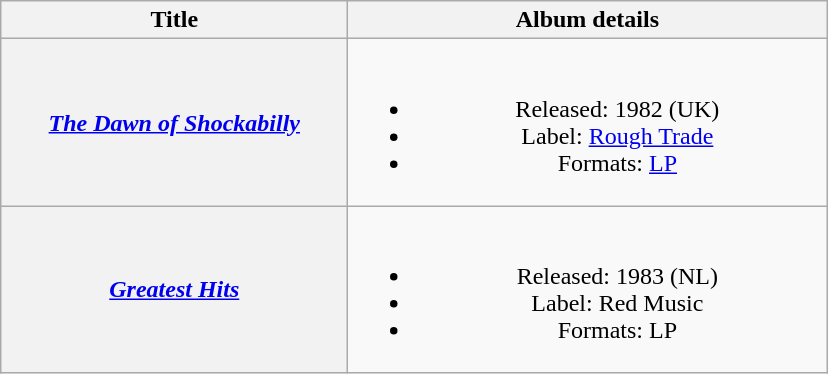<table class="wikitable plainrowheaders" style="text-align:center;">
<tr>
<th scope="col" rowspan="1" style="width:14em;">Title</th>
<th scope="col" rowspan="1" style="width:19.5em;">Album details</th>
</tr>
<tr>
<th scope="row"><em><a href='#'>The Dawn of Shockabilly</a></em></th>
<td><br><ul><li>Released: 1982 <span>(UK)</span></li><li>Label: <a href='#'>Rough Trade</a></li><li>Formats: <a href='#'>LP</a></li></ul></td>
</tr>
<tr>
<th scope="row"><em><a href='#'>Greatest Hits</a></em></th>
<td><br><ul><li>Released: 1983 <span>(NL)</span></li><li>Label: Red Music</li><li>Formats: LP</li></ul></td>
</tr>
</table>
